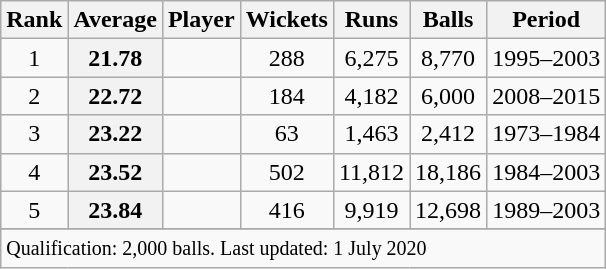<table class="wikitable plainrowheaders sortable">
<tr>
<th scope=col>Rank</th>
<th scope=col>Average</th>
<th scope=col>Player</th>
<th scope=col>Wickets</th>
<th scope=col>Runs</th>
<th scope=col>Balls</th>
<th scope=col>Period</th>
</tr>
<tr>
<td align=center>1</td>
<th scope=row style=text-align:center;>21.78</th>
<td></td>
<td align=center>288</td>
<td align=center>6,275</td>
<td align=center>8,770</td>
<td>1995–2003</td>
</tr>
<tr>
<td align=center>2</td>
<th scope=row style=text-align:center;>22.72</th>
<td></td>
<td align=center>184</td>
<td align=center>4,182</td>
<td align=center>6,000</td>
<td>2008–2015</td>
</tr>
<tr>
<td align=center>3</td>
<th scope=row style=text-align:center;>23.22</th>
<td></td>
<td align=center>63</td>
<td align=center>1,463</td>
<td align=center>2,412</td>
<td>1973–1984</td>
</tr>
<tr>
<td align=center>4</td>
<th scope=row style=text-align:center;>23.52</th>
<td></td>
<td align=center>502</td>
<td align=center>11,812</td>
<td align=center>18,186</td>
<td>1984–2003</td>
</tr>
<tr>
<td align=center>5</td>
<th scope=row style=text-align:center;>23.84</th>
<td></td>
<td align=center>416</td>
<td align=center>9,919</td>
<td align=center>12,698</td>
<td>1989–2003</td>
</tr>
<tr>
</tr>
<tr class=sortbottom>
<td colspan=7><small>Qualification: 2,000 balls. Last updated: 1 July 2020</small></td>
</tr>
</table>
